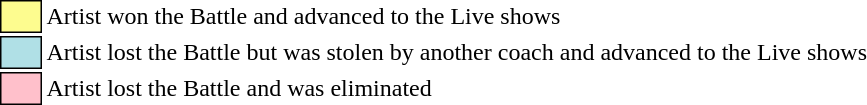<table class="toccolours" style="font-size: 100%; white-space: nowrap;">
<tr>
<td style="background:#FDFC8F; border:1px solid black;">      </td>
<td>Artist won the Battle and advanced to the Live shows</td>
</tr>
<tr>
<td style="background:#B0E0E6; border:1px solid black;">      </td>
<td>Artist lost the Battle but was stolen by another coach and advanced to the Live shows</td>
</tr>
<tr>
<td style="background:#FFC0CB; border:1px solid black;">      </td>
<td>Artist lost the Battle and was eliminated</td>
</tr>
</table>
